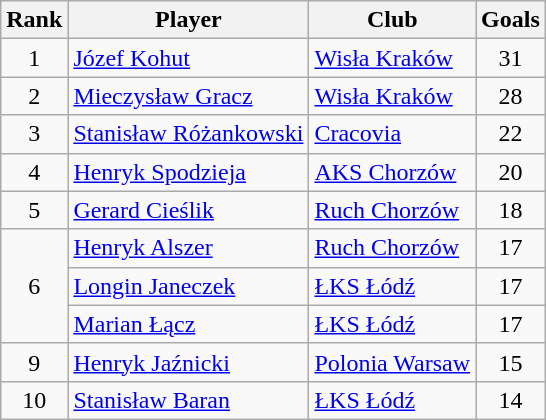<table class="wikitable" style="text-align:center">
<tr>
<th>Rank</th>
<th>Player</th>
<th>Club</th>
<th>Goals</th>
</tr>
<tr>
<td rowspan="1">1</td>
<td align="left"> <a href='#'>Józef Kohut</a></td>
<td align="left"><a href='#'>Wisła Kraków</a></td>
<td>31</td>
</tr>
<tr>
<td rowspan="1">2</td>
<td align="left"> <a href='#'>Mieczysław Gracz</a></td>
<td align="left"><a href='#'>Wisła Kraków</a></td>
<td>28</td>
</tr>
<tr>
<td rowspan="1">3</td>
<td align="left"> <a href='#'>Stanisław Różankowski</a></td>
<td align="left"><a href='#'>Cracovia</a></td>
<td>22</td>
</tr>
<tr>
<td rowspan="1">4</td>
<td align="left"> <a href='#'>Henryk Spodzieja</a></td>
<td align="left"><a href='#'>AKS Chorzów</a></td>
<td>20</td>
</tr>
<tr>
<td rowspan="1">5</td>
<td align="left"> <a href='#'>Gerard Cieślik</a></td>
<td align="left"><a href='#'>Ruch Chorzów</a></td>
<td>18</td>
</tr>
<tr>
<td rowspan="3">6</td>
<td align="left"> <a href='#'>Henryk Alszer</a></td>
<td align="left"><a href='#'>Ruch Chorzów</a></td>
<td>17</td>
</tr>
<tr>
<td align="left"> <a href='#'>Longin Janeczek</a></td>
<td align="left"><a href='#'>ŁKS Łódź</a></td>
<td>17</td>
</tr>
<tr>
<td align="left"> <a href='#'>Marian Łącz</a></td>
<td align="left"><a href='#'>ŁKS Łódź</a></td>
<td>17</td>
</tr>
<tr>
<td rowspan="1">9</td>
<td align="left"> <a href='#'>Henryk Jaźnicki</a></td>
<td align="left"><a href='#'>Polonia Warsaw</a></td>
<td>15</td>
</tr>
<tr>
<td rowspan="1">10</td>
<td align="left"> <a href='#'>Stanisław Baran</a></td>
<td align="left"><a href='#'>ŁKS Łódź</a></td>
<td>14</td>
</tr>
</table>
